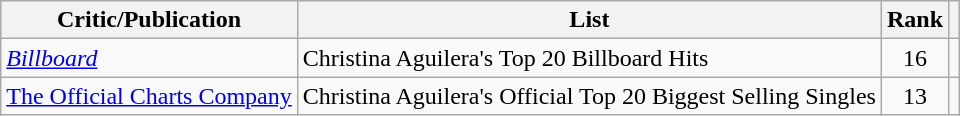<table class="wikitable plainrowheaders sortable">
<tr>
<th>Critic/Publication</th>
<th scope="col" class="unsortable">List</th>
<th data-sort-type="number">Rank</th>
<th scope="col" class="unsortable"></th>
</tr>
<tr Ad>
<td><em><a href='#'>Billboard</a></em></td>
<td>Christina Aguilera's Top 20 Billboard Hits</td>
<td align=center>16</td>
<td></td>
</tr>
<tr Ad>
<td><a href='#'>The Official Charts Company</a></td>
<td>Christina Aguilera's Official Top 20 Biggest Selling Singles</td>
<td align=center>13</td>
<td></td>
</tr>
</table>
